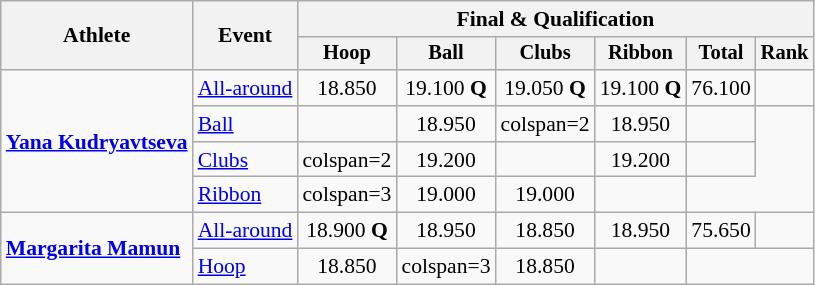<table class="wikitable" style="text-align:center; font-size:90%">
<tr>
<th rowspan=2>Athlete</th>
<th rowspan=2>Event</th>
<th colspan=6>Final & Qualification</th>
</tr>
<tr style="font-size:95%">
<th>Hoop</th>
<th>Ball</th>
<th>Clubs</th>
<th>Ribbon</th>
<th>Total</th>
<th>Rank</th>
</tr>
<tr>
<td rowspan=4 align=left><strong><a href='#'>Yana Kudryavtseva</a></strong></td>
<td align=left><a href='#'>All-around</a></td>
<td>18.850</td>
<td>19.100 <strong>Q</strong></td>
<td>19.050 <strong>Q</strong></td>
<td>19.100 <strong>Q</strong></td>
<td>76.100</td>
<td></td>
</tr>
<tr>
<td align=left><a href='#'>Ball</a></td>
<td></td>
<td>18.950</td>
<td>colspan=2 </td>
<td>18.950</td>
<td></td>
</tr>
<tr>
<td align=left><a href='#'>Clubs</a></td>
<td>colspan=2 </td>
<td>19.200</td>
<td></td>
<td>19.200</td>
<td></td>
</tr>
<tr>
<td align=left><a href='#'>Ribbon</a></td>
<td>colspan=3 </td>
<td>19.000</td>
<td>19.000</td>
<td></td>
</tr>
<tr>
<td rowspan=2 align=left><strong><a href='#'>Margarita Mamun</a></strong></td>
<td align=left><a href='#'>All-around</a></td>
<td>18.900 <strong>Q</strong></td>
<td>18.950</td>
<td>18.850</td>
<td>18.950</td>
<td>75.650</td>
<td></td>
</tr>
<tr>
<td align=left><a href='#'>Hoop</a></td>
<td>18.850</td>
<td>colspan=3 </td>
<td>18.850</td>
<td></td>
</tr>
</table>
